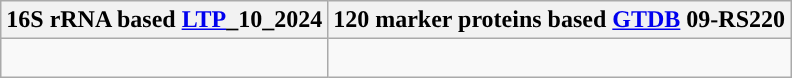<table class="wikitable">
<tr>
<th colspan=1>16S rRNA based <a href='#'>LTP</a>_10_2024</th>
<th colspan=1>120 marker proteins based <a href='#'>GTDB</a> 09-RS220</th>
</tr>
<tr>
<td style="vertical-align:top"><br></td>
<td><br></td>
</tr>
</table>
